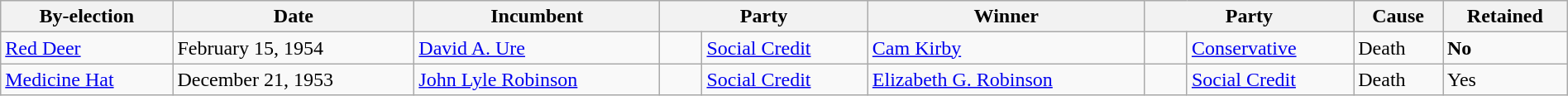<table class=wikitable style="width:100%">
<tr>
<th>By-election</th>
<th>Date</th>
<th>Incumbent</th>
<th colspan=2>Party</th>
<th>Winner</th>
<th colspan=2>Party</th>
<th>Cause</th>
<th>Retained</th>
</tr>
<tr>
<td><a href='#'>Red Deer</a></td>
<td>February 15, 1954</td>
<td><a href='#'>David A. Ure</a></td>
<td>    </td>
<td><a href='#'>Social Credit</a></td>
<td><a href='#'>Cam Kirby</a></td>
<td>    </td>
<td><a href='#'>Conservative</a></td>
<td>Death</td>
<td><strong>No</strong></td>
</tr>
<tr>
<td><a href='#'>Medicine Hat</a></td>
<td>December 21, 1953</td>
<td><a href='#'>John Lyle Robinson</a></td>
<td>    </td>
<td><a href='#'>Social Credit</a></td>
<td><a href='#'>Elizabeth G. Robinson</a></td>
<td>    </td>
<td><a href='#'>Social Credit</a></td>
<td>Death</td>
<td>Yes</td>
</tr>
</table>
